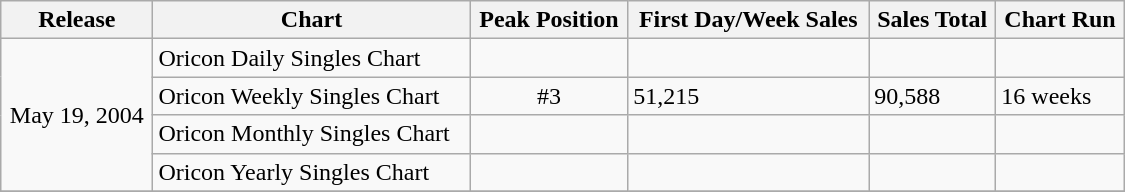<table class="wikitable" width="750px">
<tr>
<th align="left">Release</th>
<th align="left">Chart</th>
<th align="left">Peak Position</th>
<th align="left">First Day/Week Sales</th>
<th align="left">Sales Total</th>
<th align="left">Chart Run</th>
</tr>
<tr>
<td align="center" rowspan="4">May 19, 2004</td>
<td align="left">Oricon Daily Singles Chart</td>
<td align="center"></td>
<td align="left"></td>
<td align="left"></td>
<td align="left"></td>
</tr>
<tr>
<td align="left">Oricon Weekly Singles Chart</td>
<td align="center">#3</td>
<td align="left">51,215</td>
<td align="left">90,588</td>
<td align="left">16 weeks</td>
</tr>
<tr>
<td align="left">Oricon Monthly Singles Chart</td>
<td align="center"></td>
<td align="left"></td>
<td align="left"></td>
<td align="left"></td>
</tr>
<tr>
<td align="left">Oricon Yearly Singles Chart</td>
<td align="center"></td>
<td align="left"></td>
<td align="left"></td>
<td align="left"></td>
</tr>
<tr>
</tr>
</table>
